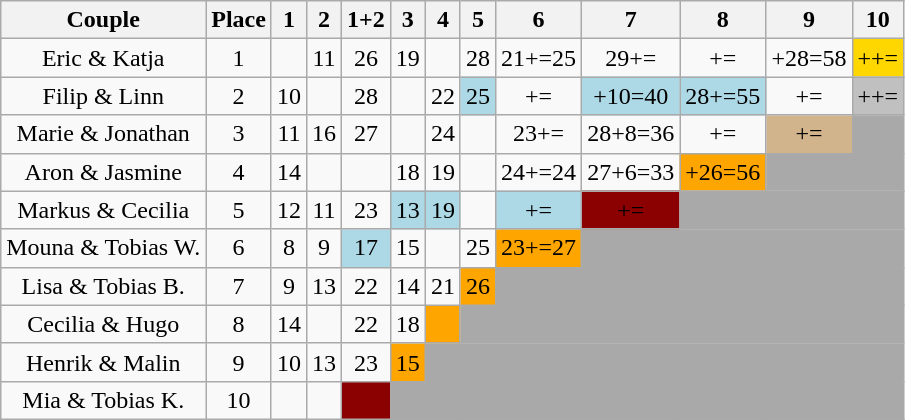<table class="wikitable sortable" style="text-align:center;">
<tr>
<th>Couple</th>
<th>Place</th>
<th>1</th>
<th>2</th>
<th>1+2</th>
<th>3</th>
<th>4</th>
<th>5</th>
<th>6</th>
<th>7</th>
<th>8</th>
<th>9</th>
<th>10</th>
</tr>
<tr>
<td>Eric & Katja</td>
<td>1</td>
<td></td>
<td>11</td>
<td>26</td>
<td>19</td>
<td></td>
<td>28</td>
<td>21+=25</td>
<td>29+=</td>
<td>+=</td>
<td>+28=58</td>
<td bgcolor=gold>++=</td>
</tr>
<tr>
<td>Filip & Linn</td>
<td>2</td>
<td>10</td>
<td></td>
<td>28</td>
<td></td>
<td>22</td>
<td bgcolor=lightblue>25</td>
<td>+=</td>
<td bgcolor=lightblue>+10=40</td>
<td bgcolor=lightblue>28+=55</td>
<td>+=</td>
<td bgcolor=silver>++=</td>
</tr>
<tr>
<td>Marie & Jonathan</td>
<td>3</td>
<td>11</td>
<td>16</td>
<td>27</td>
<td></td>
<td>24</td>
<td></td>
<td>23+=</td>
<td>28+8=36</td>
<td>+=</td>
<td bgcolor=tan>+=</td>
<td bgcolor=darkgrey></td>
</tr>
<tr>
<td>Aron & Jasmine</td>
<td>4</td>
<td>14</td>
<td></td>
<td></td>
<td>18</td>
<td>19</td>
<td></td>
<td>24+=24</td>
<td>27+6=33</td>
<td bgcolor=orange>+26=56</td>
<td colspan=2 bgcolor=darkgrey></td>
</tr>
<tr>
<td>Markus & Cecilia</td>
<td>5</td>
<td>12</td>
<td>11</td>
<td>23</td>
<td bgcolor=lightblue>13</td>
<td bgcolor=lightblue>19</td>
<td></td>
<td bgcolor=lightblue>+=</td>
<td bgcolor=darkred>+=</td>
<td colspan=3 bgcolor=darkgrey></td>
</tr>
<tr>
<td>Mouna & Tobias W.</td>
<td>6</td>
<td>8</td>
<td>9</td>
<td bgcolor=lightblue>17</td>
<td>15</td>
<td></td>
<td>25</td>
<td bgcolor=orange>23+=27</td>
<td colspan=4 bgcolor=darkgrey></td>
</tr>
<tr>
<td>Lisa & Tobias B.</td>
<td>7</td>
<td>9</td>
<td>13</td>
<td>22</td>
<td>14</td>
<td>21</td>
<td bgcolor=orange>26</td>
<td colspan=5 bgcolor=darkgrey></td>
</tr>
<tr>
<td>Cecilia & Hugo</td>
<td>8</td>
<td>14</td>
<td></td>
<td>22</td>
<td>18</td>
<td bgcolor=orange></td>
<td colspan=6 bgcolor=darkgrey></td>
</tr>
<tr>
<td>Henrik & Malin</td>
<td>9</td>
<td>10</td>
<td>13</td>
<td>23</td>
<td bgcolor=orange>15</td>
<td colspan=7 bgcolor=darkgrey></td>
</tr>
<tr>
<td>Mia & Tobias K.</td>
<td>10</td>
<td></td>
<td></td>
<td bgcolor=darkred></td>
<td colspan=8 bgcolor=darkgrey></td>
</tr>
</table>
